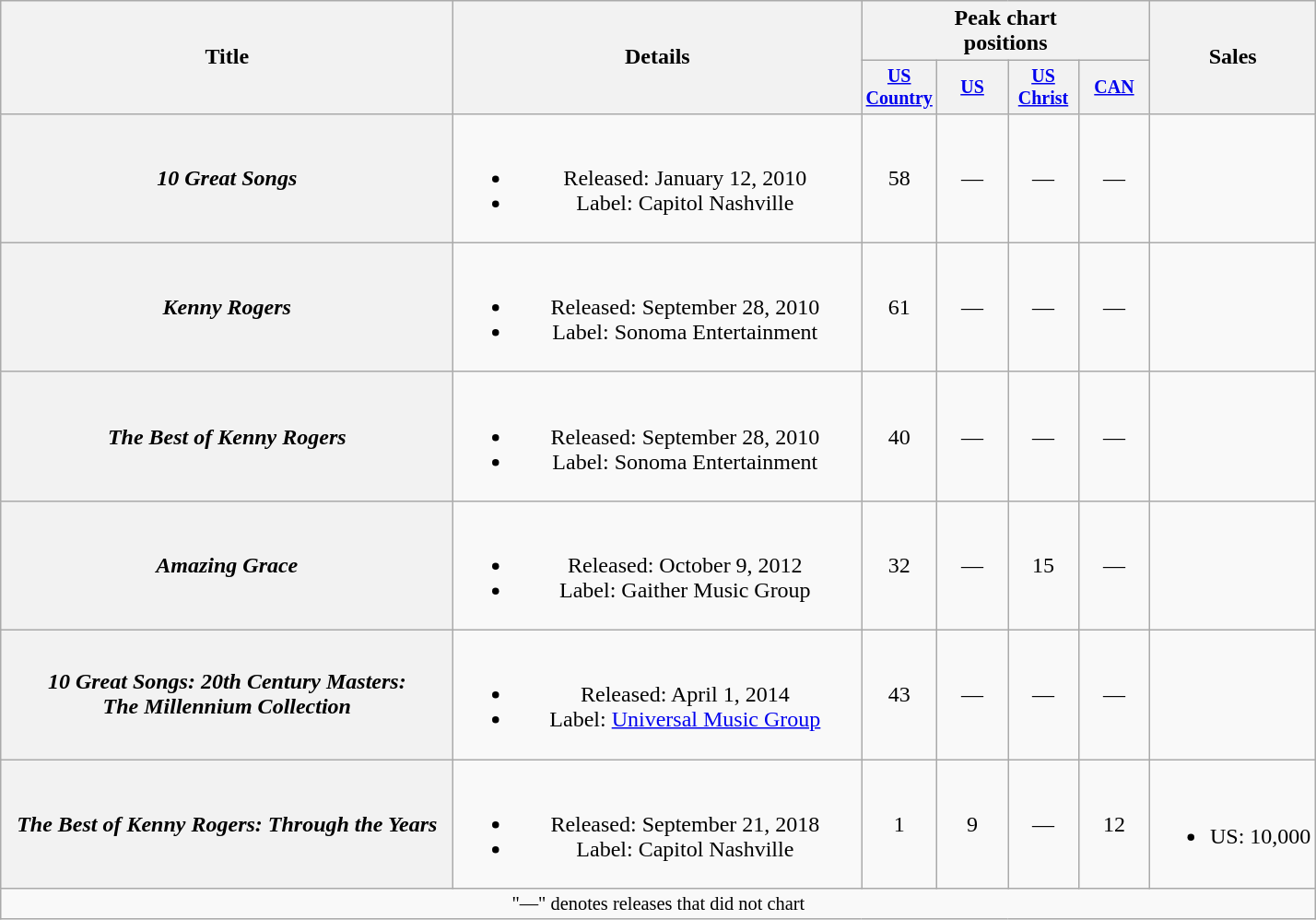<table class="wikitable plainrowheaders" style="text-align:center;">
<tr>
<th rowspan="2" style="width:20em;">Title</th>
<th rowspan="2" style="width:18em;">Details</th>
<th colspan="4">Peak chart<br>positions</th>
<th rowspan="2">Sales</th>
</tr>
<tr style="font-size:smaller;">
<th width="45"><a href='#'>US Country</a><br></th>
<th width="45"><a href='#'>US</a><br></th>
<th width="45"><a href='#'>US Christ</a><br></th>
<th width="45"><a href='#'>CAN</a><br></th>
</tr>
<tr>
<th scope="row"><em>10 Great Songs</em></th>
<td><br><ul><li>Released: January 12, 2010</li><li>Label: Capitol Nashville</li></ul></td>
<td>58</td>
<td>—</td>
<td>—</td>
<td>—</td>
<td></td>
</tr>
<tr>
<th scope="row"><em>Kenny Rogers</em></th>
<td><br><ul><li>Released: September 28, 2010</li><li>Label: Sonoma Entertainment</li></ul></td>
<td>61</td>
<td>—</td>
<td>—</td>
<td>—</td>
<td></td>
</tr>
<tr>
<th scope="row"><em>The Best of Kenny Rogers</em></th>
<td><br><ul><li>Released: September 28, 2010</li><li>Label: Sonoma Entertainment</li></ul></td>
<td>40</td>
<td>—</td>
<td>—</td>
<td>—</td>
<td></td>
</tr>
<tr>
<th scope="row"><em>Amazing Grace</em></th>
<td><br><ul><li>Released: October 9, 2012</li><li>Label: Gaither Music Group</li></ul></td>
<td>32</td>
<td>—</td>
<td>15</td>
<td>—</td>
<td></td>
</tr>
<tr>
<th scope="row"><em>10 Great Songs: 20th Century Masters:<br>The Millennium Collection</em></th>
<td><br><ul><li>Released: April 1, 2014</li><li>Label: <a href='#'>Universal Music Group</a></li></ul></td>
<td>43</td>
<td>—</td>
<td>—</td>
<td>—</td>
<td></td>
</tr>
<tr>
<th scope="row"><em>The Best of Kenny Rogers: Through the Years</em></th>
<td><br><ul><li>Released: September 21, 2018</li><li>Label: Capitol Nashville</li></ul></td>
<td>1</td>
<td>9</td>
<td>—</td>
<td>12</td>
<td><br><ul><li>US: 10,000</li></ul></td>
</tr>
<tr>
<td colspan="7" style="font-size:85%">"—" denotes releases that did not chart</td>
</tr>
</table>
